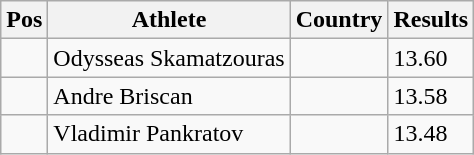<table class="wikitable wikble">
<tr>
<th>Pos</th>
<th>Athlete</th>
<th>Country</th>
<th>Results</th>
</tr>
<tr>
<td align="center"></td>
<td>Odysseas Skamatzouras</td>
<td></td>
<td>13.60</td>
</tr>
<tr>
<td align="center"></td>
<td>Andre Briscan</td>
<td></td>
<td>13.58</td>
</tr>
<tr>
<td align="center"></td>
<td>Vladimir Pankratov</td>
<td></td>
<td>13.48</td>
</tr>
</table>
